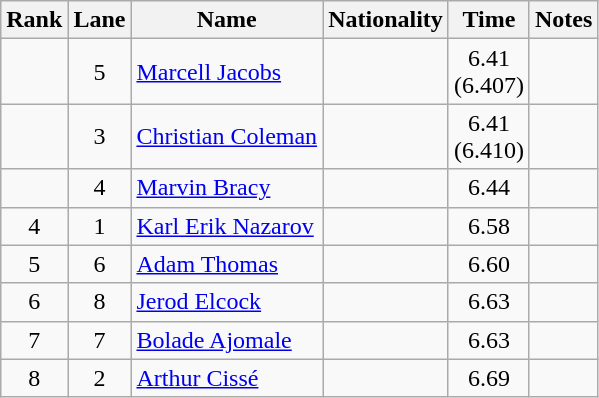<table class="wikitable sortable" style="text-align:center">
<tr>
<th>Rank</th>
<th>Lane</th>
<th>Name</th>
<th>Nationality</th>
<th>Time</th>
<th>Notes</th>
</tr>
<tr>
<td></td>
<td>5</td>
<td align=left><a href='#'>Marcell Jacobs</a></td>
<td align=left></td>
<td>6.41<br>(6.407)</td>
<td> </td>
</tr>
<tr>
<td></td>
<td>3</td>
<td align=left><a href='#'>Christian Coleman</a></td>
<td align=left></td>
<td>6.41<br>(6.410)</td>
<td></td>
</tr>
<tr>
<td></td>
<td>4</td>
<td align=left><a href='#'>Marvin Bracy</a></td>
<td align=left></td>
<td>6.44</td>
<td></td>
</tr>
<tr>
<td>4</td>
<td>1</td>
<td align="left"><a href='#'>Karl Erik Nazarov</a></td>
<td align="left"></td>
<td>6.58</td>
<td></td>
</tr>
<tr>
<td>5</td>
<td>6</td>
<td align="left"><a href='#'>Adam Thomas</a></td>
<td align="left"></td>
<td>6.60</td>
<td></td>
</tr>
<tr>
<td>6</td>
<td>8</td>
<td align="left"><a href='#'>Jerod Elcock</a></td>
<td align="left"></td>
<td>6.63</td>
<td></td>
</tr>
<tr>
<td>7</td>
<td>7</td>
<td align="left"><a href='#'>Bolade Ajomale</a></td>
<td align="left"></td>
<td>6.63</td>
<td></td>
</tr>
<tr>
<td>8</td>
<td>2</td>
<td align="left"><a href='#'>Arthur Cissé</a></td>
<td align="left"></td>
<td>6.69</td>
<td></td>
</tr>
</table>
